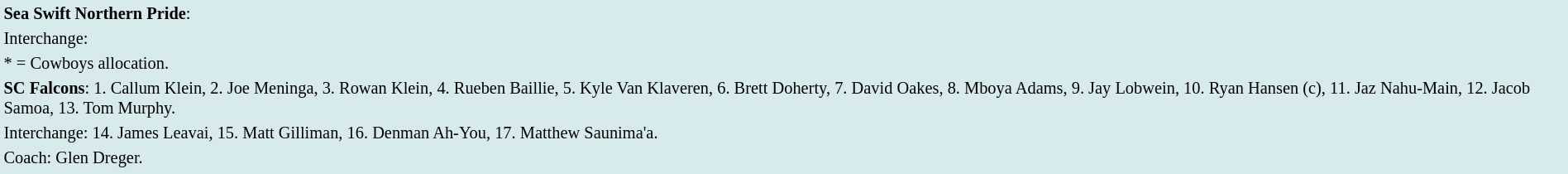<table style="background:#d7ebed; font-size:85%; width:100%;">
<tr>
<td><strong>Sea Swift Northern Pride</strong>:             </td>
</tr>
<tr>
<td>Interchange:    </td>
</tr>
<tr>
<td>* = Cowboys allocation.</td>
</tr>
<tr>
<td><strong>SC Falcons</strong>: 1. Callum Klein, 2. Joe Meninga, 3. Rowan Klein, 4. Rueben Baillie, 5. Kyle Van Klaveren, 6. Brett Doherty, 7. David Oakes, 8. Mboya Adams, 9. Jay Lobwein, 10. Ryan Hansen (c), 11. Jaz Nahu-Main, 12. Jacob Samoa, 13. Tom Murphy.</td>
</tr>
<tr>
<td>Interchange: 14. James Leavai, 15. Matt Gilliman, 16. Denman Ah-You, 17. Matthew Saunima'a.</td>
</tr>
<tr>
<td>Coach: Glen Dreger.</td>
</tr>
<tr>
</tr>
</table>
